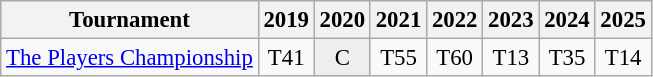<table class="wikitable" style="font-size:95%;text-align:center;">
<tr>
<th>Tournament</th>
<th>2019</th>
<th>2020</th>
<th>2021</th>
<th>2022</th>
<th>2023</th>
<th>2024</th>
<th>2025</th>
</tr>
<tr>
<td align=left><a href='#'>The Players Championship</a></td>
<td>T41</td>
<td style="background:#eeeeee;">C</td>
<td>T55</td>
<td>T60</td>
<td>T13</td>
<td>T35</td>
<td>T14</td>
</tr>
</table>
